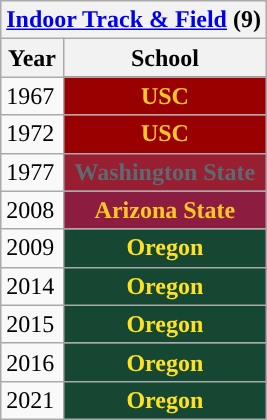<table class="wikitable">
<tr>
<th colspan=2><a href='#'>Indoor Track & Field</a> (9)</th>
</tr>
<tr>
<th>Year</th>
<th>School</th>
</tr>
<tr>
<td>1967</td>
<th style="background:#990000; color:#FFC72C;">USC</th>
</tr>
<tr>
<td>1972</td>
<th style="background:#990000; color:#FFC72C;">USC</th>
</tr>
<tr>
<td>1977</td>
<th style="background:#981E32; color:#5E6A71;">Washington State</th>
</tr>
<tr>
<td>2008</td>
<th style="background:#8C1D40; color:#FFC627;">Arizona State</th>
</tr>
<tr>
<td>2009</td>
<th style="background:#154733; color:#FEE123;">Oregon</th>
</tr>
<tr>
<td>2014</td>
<th style="background:#154733; color:#FEE123;">Oregon</th>
</tr>
<tr>
<td>2015</td>
<th style="background:#154733; color:#FEE123;">Oregon</th>
</tr>
<tr>
<td>2016</td>
<th style="background:#154733; color:#FEE123;">Oregon</th>
</tr>
<tr>
<td>2021</td>
<th style="background:#154733; color:#FEE123;">Oregon</th>
</tr>
</table>
